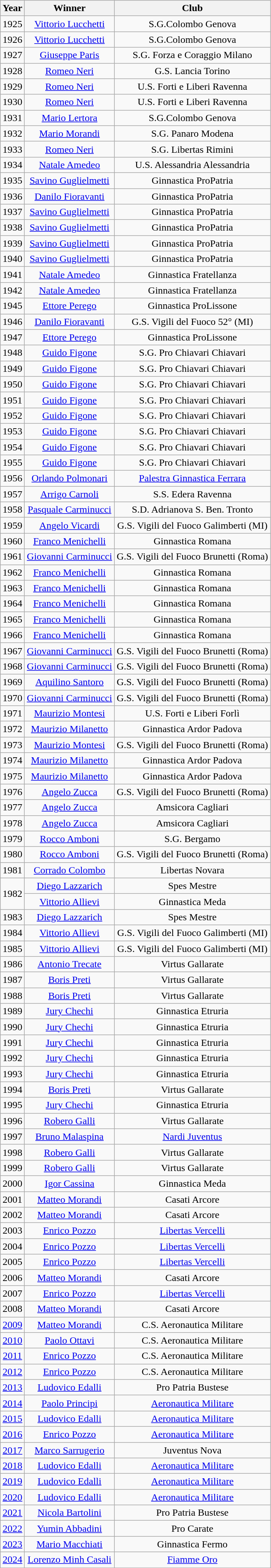<table class="wikitable sortable" style="text-align:center;">
<tr>
<th>Year</th>
<th>Winner</th>
<th>Club</th>
</tr>
<tr>
<td>1925</td>
<td><a href='#'>Vittorio Lucchetti</a></td>
<td>S.G.Colombo Genova</td>
</tr>
<tr>
<td>1926</td>
<td><a href='#'>Vittorio Lucchetti</a></td>
<td>S.G.Colombo Genova</td>
</tr>
<tr>
<td>1927</td>
<td><a href='#'>Giuseppe Paris</a></td>
<td>S.G. Forza e Coraggio Milano</td>
</tr>
<tr>
<td>1928</td>
<td><a href='#'>Romeo Neri</a></td>
<td>G.S. Lancia Torino</td>
</tr>
<tr>
<td>1929</td>
<td><a href='#'>Romeo Neri</a></td>
<td>U.S. Forti e Liberi Ravenna</td>
</tr>
<tr>
<td>1930</td>
<td><a href='#'>Romeo Neri</a></td>
<td>U.S. Forti e Liberi Ravenna</td>
</tr>
<tr>
<td>1931</td>
<td><a href='#'>Mario Lertora</a></td>
<td>S.G.Colombo Genova</td>
</tr>
<tr>
<td>1932</td>
<td><a href='#'>Mario Morandi</a></td>
<td>S.G. Panaro Modena</td>
</tr>
<tr>
<td>1933</td>
<td><a href='#'>Romeo Neri</a></td>
<td>S.G. Libertas Rimini</td>
</tr>
<tr>
<td>1934</td>
<td><a href='#'>Natale Amedeo</a></td>
<td>U.S. Alessandria Alessandria</td>
</tr>
<tr>
<td>1935</td>
<td><a href='#'>Savino Guglielmetti</a></td>
<td>Ginnastica ProPatria</td>
</tr>
<tr>
<td>1936</td>
<td><a href='#'>Danilo Fioravanti</a></td>
<td>Ginnastica ProPatria</td>
</tr>
<tr>
<td>1937</td>
<td><a href='#'>Savino Guglielmetti</a></td>
<td>Ginnastica ProPatria</td>
</tr>
<tr>
<td>1938</td>
<td><a href='#'>Savino Guglielmetti</a></td>
<td>Ginnastica ProPatria</td>
</tr>
<tr>
<td>1939</td>
<td><a href='#'>Savino Guglielmetti</a></td>
<td>Ginnastica ProPatria</td>
</tr>
<tr>
<td>1940</td>
<td><a href='#'>Savino Guglielmetti</a></td>
<td>Ginnastica ProPatria</td>
</tr>
<tr>
<td>1941</td>
<td><a href='#'>Natale Amedeo</a></td>
<td>Ginnastica Fratellanza</td>
</tr>
<tr>
<td>1942</td>
<td><a href='#'>Natale Amedeo</a></td>
<td>Ginnastica Fratellanza</td>
</tr>
<tr>
<td>1945</td>
<td><a href='#'>Ettore Perego</a></td>
<td>Ginnastica ProLissone</td>
</tr>
<tr>
<td>1946</td>
<td><a href='#'>Danilo Fioravanti</a></td>
<td>G.S. Vigili del Fuoco 52° (MI)</td>
</tr>
<tr>
<td>1947</td>
<td><a href='#'>Ettore Perego</a></td>
<td>Ginnastica ProLissone</td>
</tr>
<tr>
<td>1948</td>
<td><a href='#'>Guido Figone</a></td>
<td>S.G. Pro Chiavari Chiavari</td>
</tr>
<tr>
<td>1949</td>
<td><a href='#'>Guido Figone</a></td>
<td>S.G. Pro Chiavari Chiavari</td>
</tr>
<tr>
<td>1950</td>
<td><a href='#'>Guido Figone</a></td>
<td>S.G. Pro Chiavari Chiavari</td>
</tr>
<tr>
<td>1951</td>
<td><a href='#'>Guido Figone</a></td>
<td>S.G. Pro Chiavari Chiavari</td>
</tr>
<tr>
<td>1952</td>
<td><a href='#'>Guido Figone</a></td>
<td>S.G. Pro Chiavari Chiavari</td>
</tr>
<tr>
<td>1953</td>
<td><a href='#'>Guido Figone</a></td>
<td>S.G. Pro Chiavari Chiavari</td>
</tr>
<tr>
<td>1954</td>
<td><a href='#'>Guido Figone</a></td>
<td>S.G. Pro Chiavari Chiavari</td>
</tr>
<tr>
<td>1955</td>
<td><a href='#'>Guido Figone</a></td>
<td>S.G. Pro Chiavari Chiavari</td>
</tr>
<tr>
<td>1956</td>
<td><a href='#'>Orlando Polmonari</a></td>
<td> <a href='#'>Palestra Ginnastica Ferrara</a></td>
</tr>
<tr>
<td>1957</td>
<td><a href='#'>Arrigo Carnoli</a></td>
<td>S.S. Edera Ravenna</td>
</tr>
<tr>
<td>1958</td>
<td><a href='#'>Pasquale Carminucci</a></td>
<td>S.D. Adrianova S. Ben. Tronto</td>
</tr>
<tr>
<td>1959</td>
<td><a href='#'>Angelo Vicardi</a></td>
<td>G.S. Vigili del Fuoco Galimberti (MI)</td>
</tr>
<tr>
<td>1960</td>
<td><a href='#'>Franco Menichelli</a></td>
<td>Ginnastica Romana</td>
</tr>
<tr>
<td>1961</td>
<td><a href='#'>Giovanni Carminucci</a></td>
<td>G.S. Vigili del Fuoco Brunetti (Roma)</td>
</tr>
<tr>
<td>1962</td>
<td><a href='#'>Franco Menichelli</a></td>
<td>Ginnastica Romana</td>
</tr>
<tr>
<td>1963</td>
<td><a href='#'>Franco Menichelli</a></td>
<td>Ginnastica Romana</td>
</tr>
<tr>
<td>1964</td>
<td><a href='#'>Franco Menichelli</a></td>
<td>Ginnastica Romana</td>
</tr>
<tr>
<td>1965</td>
<td><a href='#'>Franco Menichelli</a></td>
<td>Ginnastica Romana</td>
</tr>
<tr>
<td>1966</td>
<td><a href='#'>Franco Menichelli</a></td>
<td>Ginnastica Romana</td>
</tr>
<tr>
<td>1967</td>
<td><a href='#'>Giovanni Carminucci</a></td>
<td>G.S. Vigili del Fuoco Brunetti (Roma)</td>
</tr>
<tr>
<td>1968</td>
<td><a href='#'>Giovanni Carminucci</a></td>
<td>G.S. Vigili del Fuoco Brunetti (Roma)</td>
</tr>
<tr>
<td>1969</td>
<td><a href='#'>Aquilino Santoro</a></td>
<td>G.S. Vigili del Fuoco Brunetti (Roma)</td>
</tr>
<tr>
<td>1970</td>
<td><a href='#'>Giovanni Carminucci</a></td>
<td>G.S. Vigili del Fuoco Brunetti (Roma)</td>
</tr>
<tr>
<td>1971</td>
<td><a href='#'>Maurizio Montesi</a></td>
<td>U.S. Forti e Liberi Forlì</td>
</tr>
<tr>
<td>1972</td>
<td><a href='#'>Maurizio Milanetto</a></td>
<td>Ginnastica Ardor Padova</td>
</tr>
<tr>
<td>1973</td>
<td><a href='#'>Maurizio Montesi</a></td>
<td>G.S. Vigili del Fuoco Brunetti (Roma)</td>
</tr>
<tr>
<td>1974</td>
<td><a href='#'>Maurizio Milanetto</a></td>
<td>Ginnastica Ardor Padova</td>
</tr>
<tr>
<td>1975</td>
<td><a href='#'>Maurizio Milanetto</a></td>
<td>Ginnastica Ardor Padova</td>
</tr>
<tr>
<td>1976</td>
<td><a href='#'>Angelo Zucca</a></td>
<td>G.S. Vigili del Fuoco Brunetti (Roma)</td>
</tr>
<tr>
<td>1977</td>
<td><a href='#'>Angelo Zucca</a></td>
<td>Amsicora Cagliari</td>
</tr>
<tr>
<td>1978</td>
<td><a href='#'>Angelo Zucca</a></td>
<td>Amsicora Cagliari</td>
</tr>
<tr>
<td>1979</td>
<td><a href='#'>Rocco Amboni</a></td>
<td>S.G. Bergamo</td>
</tr>
<tr>
<td>1980</td>
<td><a href='#'>Rocco Amboni</a></td>
<td>G.S. Vigili del Fuoco Brunetti (Roma)</td>
</tr>
<tr>
<td>1981</td>
<td><a href='#'>Corrado Colombo</a></td>
<td>Libertas Novara</td>
</tr>
<tr>
<td rowspan=2>1982</td>
<td><a href='#'>Diego Lazzarich</a></td>
<td>Spes Mestre</td>
</tr>
<tr>
<td><a href='#'>Vittorio Allievi</a></td>
<td>Ginnastica Meda</td>
</tr>
<tr>
<td>1983</td>
<td><a href='#'>Diego Lazzarich</a></td>
<td>Spes Mestre</td>
</tr>
<tr>
<td>1984</td>
<td><a href='#'>Vittorio Allievi</a></td>
<td>G.S. Vigili del Fuoco Galimberti (MI)</td>
</tr>
<tr>
<td>1985</td>
<td><a href='#'>Vittorio Allievi</a></td>
<td>G.S. Vigili del Fuoco Galimberti (MI)</td>
</tr>
<tr>
<td>1986</td>
<td><a href='#'>Antonio Trecate</a></td>
<td>Virtus Gallarate</td>
</tr>
<tr>
<td>1987</td>
<td><a href='#'>Boris Preti</a></td>
<td>Virtus Gallarate</td>
</tr>
<tr>
<td>1988</td>
<td><a href='#'>Boris Preti</a></td>
<td>Virtus Gallarate</td>
</tr>
<tr>
<td>1989</td>
<td><a href='#'>Jury Chechi</a></td>
<td>Ginnastica Etruria</td>
</tr>
<tr>
<td>1990</td>
<td><a href='#'>Jury Chechi</a></td>
<td>Ginnastica Etruria</td>
</tr>
<tr>
<td>1991</td>
<td><a href='#'>Jury Chechi</a></td>
<td>Ginnastica Etruria</td>
</tr>
<tr>
<td>1992</td>
<td><a href='#'>Jury Chechi</a></td>
<td>Ginnastica Etruria</td>
</tr>
<tr>
<td>1993</td>
<td><a href='#'>Jury Chechi</a></td>
<td>Ginnastica Etruria</td>
</tr>
<tr>
<td>1994</td>
<td><a href='#'>Boris Preti</a></td>
<td>Virtus Gallarate</td>
</tr>
<tr>
<td>1995</td>
<td><a href='#'>Jury Chechi</a></td>
<td>Ginnastica Etruria</td>
</tr>
<tr>
<td>1996</td>
<td><a href='#'>Robero Galli</a></td>
<td>Virtus Gallarate</td>
</tr>
<tr>
<td>1997</td>
<td><a href='#'>Bruno Malaspina</a></td>
<td> <a href='#'>Nardi Juventus</a></td>
</tr>
<tr>
<td>1998</td>
<td><a href='#'>Robero Galli</a></td>
<td>Virtus Gallarate</td>
</tr>
<tr>
<td>1999</td>
<td><a href='#'>Robero Galli</a></td>
<td>Virtus Gallarate</td>
</tr>
<tr>
<td>2000</td>
<td><a href='#'>Igor Cassina</a></td>
<td>Ginnastica Meda</td>
</tr>
<tr>
<td>2001</td>
<td><a href='#'>Matteo Morandi</a></td>
<td>Casati Arcore</td>
</tr>
<tr>
<td>2002</td>
<td><a href='#'>Matteo Morandi</a></td>
<td>Casati Arcore</td>
</tr>
<tr>
<td>2003</td>
<td><a href='#'>Enrico Pozzo</a></td>
<td> <a href='#'>Libertas Vercelli</a></td>
</tr>
<tr>
<td>2004</td>
<td><a href='#'>Enrico Pozzo</a></td>
<td> <a href='#'>Libertas Vercelli</a></td>
</tr>
<tr>
<td>2005</td>
<td><a href='#'>Enrico Pozzo</a></td>
<td> <a href='#'>Libertas Vercelli</a></td>
</tr>
<tr>
<td>2006</td>
<td><a href='#'>Matteo Morandi</a></td>
<td>Casati Arcore</td>
</tr>
<tr>
<td>2007</td>
<td><a href='#'>Enrico Pozzo</a></td>
<td> <a href='#'>Libertas Vercelli</a></td>
</tr>
<tr>
<td>2008</td>
<td><a href='#'>Matteo Morandi</a></td>
<td>Casati Arcore</td>
</tr>
<tr>
<td><a href='#'>2009</a></td>
<td><a href='#'>Matteo Morandi</a></td>
<td>C.S. Aeronautica Militare</td>
</tr>
<tr>
<td><a href='#'>2010</a></td>
<td><a href='#'>Paolo Ottavi</a></td>
<td>C.S. Aeronautica Militare</td>
</tr>
<tr>
<td><a href='#'>2011</a></td>
<td><a href='#'>Enrico Pozzo</a></td>
<td>C.S. Aeronautica Militare</td>
</tr>
<tr>
<td><a href='#'>2012</a></td>
<td><a href='#'>Enrico Pozzo</a></td>
<td>C.S. Aeronautica Militare</td>
</tr>
<tr>
<td><a href='#'>2013</a></td>
<td><a href='#'>Ludovico Edalli</a></td>
<td>Pro Patria Bustese</td>
</tr>
<tr>
<td><a href='#'>2014</a></td>
<td><a href='#'>Paolo Principi</a></td>
<td><a href='#'>Aeronautica Militare</a></td>
</tr>
<tr>
<td><a href='#'>2015</a></td>
<td><a href='#'>Ludovico Edalli</a></td>
<td><a href='#'>Aeronautica Militare</a></td>
</tr>
<tr>
<td><a href='#'>2016</a></td>
<td><a href='#'>Enrico Pozzo</a></td>
<td><a href='#'>Aeronautica Militare</a></td>
</tr>
<tr>
<td><a href='#'>2017</a></td>
<td><a href='#'>Marco Sarrugerio</a></td>
<td>Juventus Nova</td>
</tr>
<tr>
<td><a href='#'>2018</a></td>
<td><a href='#'>Ludovico Edalli</a></td>
<td><a href='#'>Aeronautica Militare</a></td>
</tr>
<tr>
<td><a href='#'>2019</a></td>
<td><a href='#'>Ludovico Edalli</a></td>
<td><a href='#'>Aeronautica Militare</a></td>
</tr>
<tr>
<td><a href='#'>2020</a></td>
<td><a href='#'>Ludovico Edalli</a></td>
<td><a href='#'>Aeronautica Militare</a></td>
</tr>
<tr>
<td><a href='#'>2021</a></td>
<td><a href='#'>Nicola Bartolini</a></td>
<td>Pro Patria Bustese</td>
</tr>
<tr>
<td><a href='#'>2022</a></td>
<td><a href='#'>Yumin Abbadini</a></td>
<td>Pro Carate</td>
</tr>
<tr>
<td><a href='#'>2023</a></td>
<td><a href='#'>Mario Macchiati</a></td>
<td>Ginnastica Fermo</td>
</tr>
<tr>
<td><a href='#'>2024</a></td>
<td><a href='#'>Lorenzo Minh Casali</a></td>
<td><a href='#'>Fiamme Oro</a></td>
</tr>
</table>
